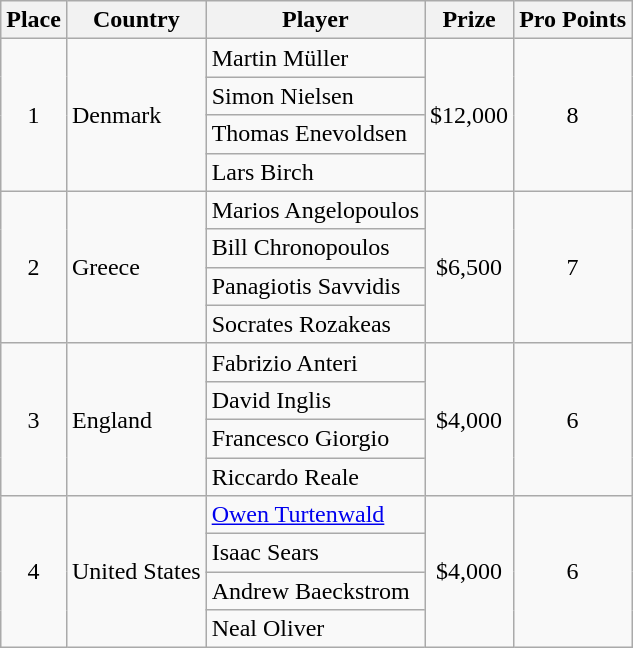<table class="wikitable">
<tr>
<th>Place</th>
<th>Country</th>
<th>Player</th>
<th>Prize</th>
<th>Pro Points</th>
</tr>
<tr>
<td rowspan="4" align=center>1</td>
<td rowspan="4"> Denmark</td>
<td>Martin Müller</td>
<td rowspan="4" align=center>$12,000</td>
<td rowspan="4" align=center>8</td>
</tr>
<tr>
<td>Simon Nielsen</td>
</tr>
<tr>
<td>Thomas Enevoldsen</td>
</tr>
<tr>
<td>Lars Birch</td>
</tr>
<tr>
<td rowspan="4" align=center>2</td>
<td rowspan="4"> Greece</td>
<td>Marios Angelopoulos</td>
<td rowspan="4" align=center>$6,500</td>
<td rowspan="4" align=center>7</td>
</tr>
<tr>
<td>Bill Chronopoulos</td>
</tr>
<tr>
<td>Panagiotis Savvidis</td>
</tr>
<tr>
<td>Socrates Rozakeas</td>
</tr>
<tr>
<td rowspan="4" align=center>3</td>
<td rowspan="4"> England</td>
<td>Fabrizio Anteri</td>
<td rowspan="4" align=center>$4,000</td>
<td rowspan="4" align=center>6</td>
</tr>
<tr>
<td>David Inglis</td>
</tr>
<tr>
<td>Francesco Giorgio</td>
</tr>
<tr>
<td>Riccardo Reale</td>
</tr>
<tr>
<td rowspan="4" align=center>4</td>
<td rowspan="4"> United States</td>
<td><a href='#'>Owen Turtenwald</a></td>
<td rowspan="4" align=center>$4,000</td>
<td rowspan="4" align=center>6</td>
</tr>
<tr>
<td>Isaac Sears</td>
</tr>
<tr>
<td>Andrew Baeckstrom</td>
</tr>
<tr>
<td>Neal Oliver</td>
</tr>
</table>
